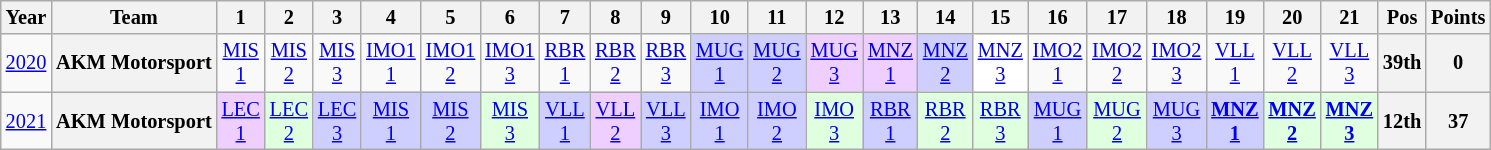<table class="wikitable" style="text-align:center; font-size:85%">
<tr>
<th>Year</th>
<th>Team</th>
<th>1</th>
<th>2</th>
<th>3</th>
<th>4</th>
<th>5</th>
<th>6</th>
<th>7</th>
<th>8</th>
<th>9</th>
<th>10</th>
<th>11</th>
<th>12</th>
<th>13</th>
<th>14</th>
<th>15</th>
<th>16</th>
<th>17</th>
<th>18</th>
<th>19</th>
<th>20</th>
<th>21</th>
<th>Pos</th>
<th>Points</th>
</tr>
<tr>
<td><a href='#'>2020</a></td>
<th nowrap>AKM Motorsport</th>
<td style="background:#;"><a href='#'>MIS<br>1</a></td>
<td style="background:#;"><a href='#'>MIS<br>2</a></td>
<td style="background:#;"><a href='#'>MIS<br>3</a></td>
<td style="background:#;"><a href='#'>IMO1<br>1</a></td>
<td style="background:#;"><a href='#'>IMO1<br>2</a></td>
<td style="background:#;"><a href='#'>IMO1<br>3</a></td>
<td style="background:#;"><a href='#'>RBR<br>1</a></td>
<td style="background:#;"><a href='#'>RBR<br>2</a></td>
<td style="background:#;"><a href='#'>RBR<br>3</a></td>
<td style="background:#CFCFFF;"><a href='#'>MUG<br>1</a><br></td>
<td style="background:#CFCFFF;"><a href='#'>MUG<br>2</a><br></td>
<td style="background:#EFCFFF;"><a href='#'>MUG<br>3</a><br></td>
<td style="background:#EFcFFF;"><a href='#'>MNZ<br>1</a><br></td>
<td style="background:#CFCFFF;"><a href='#'>MNZ<br>2</a><br></td>
<td style="background:#FFFFFF;"><a href='#'>MNZ<br>3</a><br></td>
<td style="background:#;"><a href='#'>IMO2<br>1</a></td>
<td style="background:#;"><a href='#'>IMO2<br>2</a></td>
<td style="background:#;"><a href='#'>IMO2<br>3</a></td>
<td style="background:#;"><a href='#'>VLL<br>1</a></td>
<td style="background:#;"><a href='#'>VLL<br>2</a></td>
<td style="background:#;"><a href='#'>VLL<br>3</a></td>
<th>39th</th>
<th>0</th>
</tr>
<tr>
<td><a href='#'>2021</a></td>
<th nowrap>AKM Motorsport</th>
<td style="background:#EFCFFF;"><a href='#'>LEC<br>1</a><br></td>
<td style="background:#DFFFDF;"><a href='#'>LEC<br>2</a><br></td>
<td style="background:#CFCFFF;"><a href='#'>LEC<br>3</a><br></td>
<td style="background:#CFCFFF;"><a href='#'>MIS<br>1</a><br></td>
<td style="background:#CFCFFF;"><a href='#'>MIS<br>2</a><br></td>
<td style="background:#DFFFDF;"><a href='#'>MIS<br>3</a><br></td>
<td style="background:#CFCFFF;"><a href='#'>VLL<br>1</a><br></td>
<td style="background:#EFCFFF;"><a href='#'>VLL<br>2</a><br></td>
<td style="background:#CFCFFF;"><a href='#'>VLL<br>3</a><br></td>
<td style="background:#CFCFFF;"><a href='#'>IMO<br>1</a><br></td>
<td style="background:#CFCFFF;"><a href='#'>IMO<br>2</a><br></td>
<td style="background:#DFFFDF;"><a href='#'>IMO<br>3</a><br></td>
<td style="background:#CFCFFF;"><a href='#'>RBR<br>1</a><br></td>
<td style="background:#DFFFDF;"><a href='#'>RBR<br>2</a><br></td>
<td style="background:#DFFFDF;"><a href='#'>RBR<br>3</a><br></td>
<td style="background:#CFCFFF;"><a href='#'>MUG<br>1</a><br></td>
<td style="background:#DFFFDF;"><a href='#'>MUG<br>2</a><br></td>
<td style="background:#CFCFFF;"><a href='#'>MUG<br>3</a><br></td>
<td style="background:#CFCFFF;"><strong><a href='#'>MNZ<br>1</a></strong><br></td>
<td style="background:#DFFFDF;"><strong><a href='#'>MNZ<br>2</a></strong><br></td>
<td style="background:#DFFFDF;"><strong><a href='#'>MNZ<br>3</a></strong><br></td>
<th>12th</th>
<th>37</th>
</tr>
</table>
